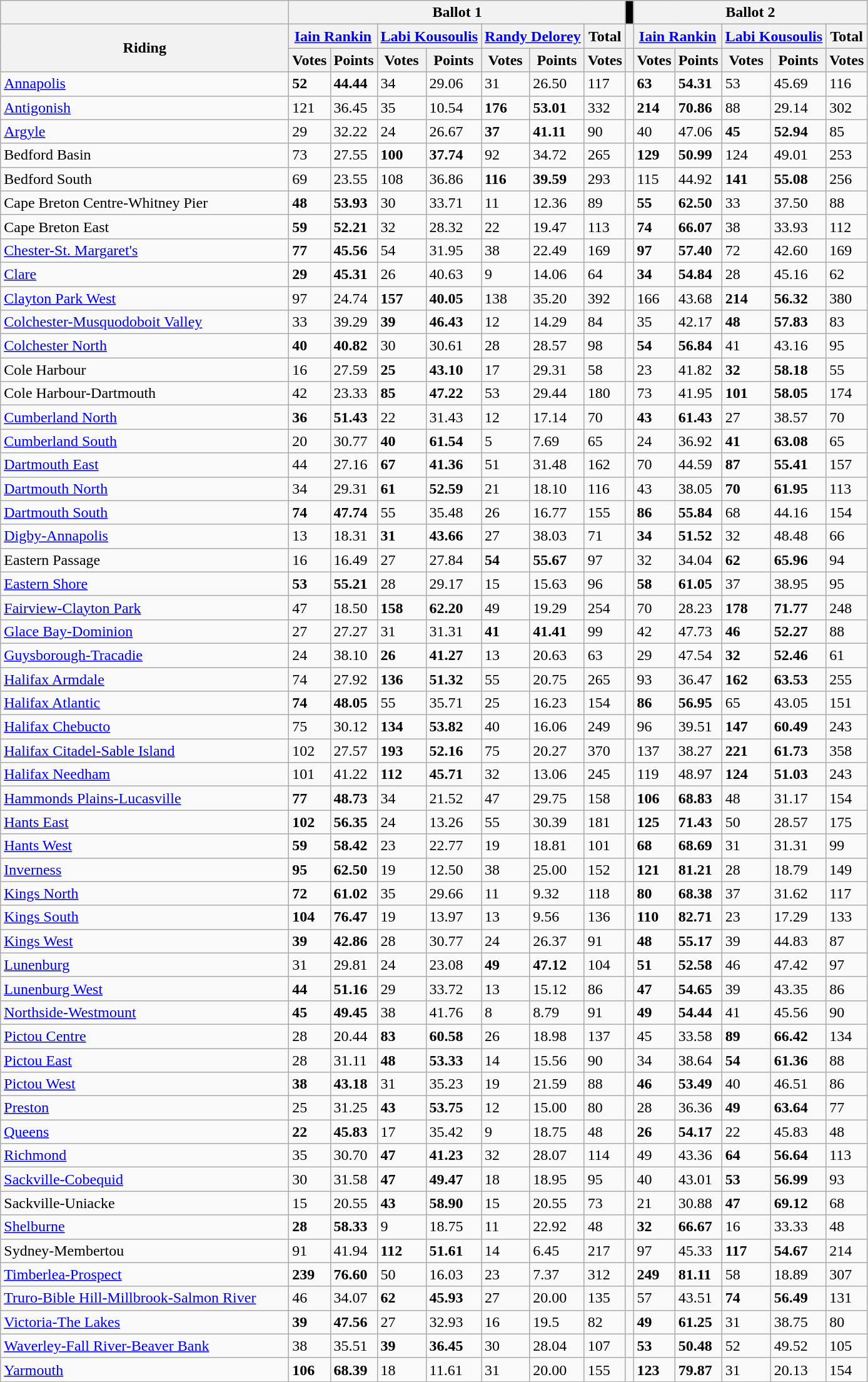<table class="wikitable sortable">
<tr>
<th style="width:300px;"></th>
<th colspan = "7">Ballot 1</th>
<th scope="col" style="width: 1px;background:black"></th>
<th colspan = "5">Ballot 2</th>
</tr>
<tr>
<th style="text-align:center;" rowspan="2">Riding</th>
<th style="text-align:center;" colspan="2"><a href='#'>Iain Rankin</a></th>
<th style="text-align:center;" colspan="2"><a href='#'>Labi Kousoulis</a></th>
<th style="text-align:center;" colspan="2"><a href='#'>Randy Delorey</a></th>
<th style="text-align:center;">Total</th>
<th></th>
<th style="text-align:center;" colspan = "2"><a href='#'>Iain Rankin</a></th>
<th style="text-align:center;" colspan = "2"><a href='#'>Labi Kousoulis</a></th>
<th style="text-align:center;" colspan = "1">Total</th>
</tr>
<tr>
<th style="text-align:center; font-size: 100%" data-sort-type="number">Votes</th>
<th style="text-align:center;" data-sort-type="number">Points</th>
<th style="text-align:center; font-size: 100%" data-sort-type="number">Votes</th>
<th style="text-align:center;" data-sort-type="number">Points</th>
<th style="text-align:center; font-size: 100%" data-sort-type="number">Votes</th>
<th style="text-align:center;" data-sort-type="number">Points</th>
<th style="text-align:center; font-size: 100%" data-sort-type="number">Votes</th>
<th></th>
<th style="text-align:center; font-size: 100%" data-sort-type="number">Votes</th>
<th style="text-align:center;" data-sort-type="number">Points</th>
<th style="text-align:center; font-size: 100%" data-sort-type="number">Votes</th>
<th style="text-align:center;" data-sort-type="number">Points</th>
<th style="text-align:center; font-size: 100%" data-sort-type="number">Votes</th>
</tr>
<tr>
<td><a href='#'>Annapolis</a></td>
<td><strong>52</strong></td>
<td><strong>44.44</strong></td>
<td>34</td>
<td>29.06</td>
<td>31</td>
<td>26.50</td>
<td>117</td>
<td></td>
<td><strong>63</strong></td>
<td><strong>54.31</strong></td>
<td>53</td>
<td>45.69</td>
<td>116</td>
</tr>
<tr>
<td><a href='#'>Antigonish</a></td>
<td>121</td>
<td>36.45</td>
<td>35</td>
<td>10.54</td>
<td><strong>176</strong></td>
<td><strong>53.01</strong></td>
<td>332</td>
<td></td>
<td><strong>214</strong></td>
<td><strong>70.86</strong></td>
<td>88</td>
<td>29.14</td>
<td>302</td>
</tr>
<tr>
<td><a href='#'>Argyle</a></td>
<td>29</td>
<td>32.22</td>
<td>24</td>
<td>26.67</td>
<td><strong>37</strong></td>
<td><strong>41.11</strong></td>
<td>90</td>
<td></td>
<td>40</td>
<td>47.06</td>
<td><strong>45</strong></td>
<td><strong>52.94</strong></td>
<td>85</td>
</tr>
<tr>
<td>Bedford Basin</td>
<td>73</td>
<td>27.55</td>
<td><strong>100</strong></td>
<td><strong>37.74</strong></td>
<td>92</td>
<td>34.72</td>
<td>265</td>
<td></td>
<td><strong>129</strong></td>
<td><strong>50.99</strong></td>
<td>124</td>
<td>49.01</td>
<td>253</td>
</tr>
<tr>
<td>Bedford South</td>
<td>69</td>
<td>23.55</td>
<td>108</td>
<td>36.86</td>
<td><strong>116</strong></td>
<td><strong>39.59</strong></td>
<td>293</td>
<td></td>
<td>115</td>
<td>44.92</td>
<td><strong>141</strong></td>
<td><strong>55.08</strong></td>
<td>256</td>
</tr>
<tr>
<td>Cape Breton Centre-Whitney Pier</td>
<td><strong>48</strong></td>
<td><strong>53.93</strong></td>
<td>30</td>
<td>33.71</td>
<td>11</td>
<td>12.36</td>
<td>89</td>
<td></td>
<td><strong>55</strong></td>
<td><strong>62.50</strong></td>
<td>33</td>
<td>37.50</td>
<td>88</td>
</tr>
<tr>
<td>Cape Breton East</td>
<td><strong>59</strong></td>
<td><strong>52.21</strong></td>
<td>32</td>
<td>28.32</td>
<td>22</td>
<td>19.47</td>
<td>113</td>
<td></td>
<td><strong>74</strong></td>
<td><strong>66.07</strong></td>
<td>38</td>
<td>33.93</td>
<td>112</td>
</tr>
<tr>
<td><a href='#'>Chester-St. Margaret's</a></td>
<td><strong>77</strong></td>
<td><strong>45.56</strong></td>
<td>54</td>
<td>31.95</td>
<td>38</td>
<td>22.49</td>
<td>169</td>
<td></td>
<td><strong>97</strong></td>
<td><strong>57.40</strong></td>
<td>72</td>
<td>42.60</td>
<td>169</td>
</tr>
<tr>
<td><a href='#'>Clare</a></td>
<td><strong>29</strong></td>
<td><strong>45.31</strong></td>
<td>26</td>
<td>40.63</td>
<td>9</td>
<td>14.06</td>
<td>64</td>
<td></td>
<td><strong>34</strong></td>
<td><strong>54.84</strong></td>
<td>28</td>
<td>45.16</td>
<td>62</td>
</tr>
<tr>
<td><a href='#'>Clayton Park West</a></td>
<td>97</td>
<td>24.74</td>
<td><strong>157</strong></td>
<td><strong>40.05</strong></td>
<td>138</td>
<td>35.20</td>
<td>392</td>
<td></td>
<td>166</td>
<td>43.68</td>
<td><strong>214</strong></td>
<td><strong>56.32</strong></td>
<td>380</td>
</tr>
<tr>
<td><a href='#'>Colchester-Musquodoboit Valley</a></td>
<td>33</td>
<td>39.29</td>
<td><strong>39</strong></td>
<td><strong>46.43</strong></td>
<td>12</td>
<td>14.29</td>
<td>84</td>
<td></td>
<td>35</td>
<td>42.17</td>
<td><strong>48</strong></td>
<td><strong>57.83</strong></td>
<td>83</td>
</tr>
<tr>
<td><a href='#'>Colchester North</a></td>
<td><strong>40</strong></td>
<td><strong>40.82</strong></td>
<td>30</td>
<td>30.61</td>
<td>28</td>
<td>28.57</td>
<td>98</td>
<td></td>
<td><strong>54</strong></td>
<td><strong>56.84</strong></td>
<td>41</td>
<td>43.16</td>
<td>95</td>
</tr>
<tr>
<td>Cole Harbour</td>
<td>16</td>
<td>27.59</td>
<td><strong>25</strong></td>
<td><strong>43.10</strong></td>
<td>17</td>
<td>29.31</td>
<td>58</td>
<td></td>
<td>23</td>
<td>41.82</td>
<td><strong>32</strong></td>
<td><strong>58.18</strong></td>
<td>55</td>
</tr>
<tr>
<td>Cole Harbour-Dartmouth</td>
<td>42</td>
<td>23.33</td>
<td><strong>85</strong></td>
<td><strong>47.22</strong></td>
<td>53</td>
<td>29.44</td>
<td>180</td>
<td></td>
<td>73</td>
<td>41.95</td>
<td><strong>101</strong></td>
<td><strong>58.05</strong></td>
<td>174</td>
</tr>
<tr>
<td><a href='#'>Cumberland North</a></td>
<td><strong>36</strong></td>
<td><strong>51.43</strong></td>
<td>22</td>
<td>31.43</td>
<td>12</td>
<td>17.14</td>
<td>70</td>
<td></td>
<td><strong>43</strong></td>
<td><strong>61.43</strong></td>
<td>27</td>
<td>38.57</td>
<td>70</td>
</tr>
<tr>
<td><a href='#'>Cumberland South</a></td>
<td>20</td>
<td>30.77</td>
<td><strong>40</strong></td>
<td><strong>61.54</strong></td>
<td>5</td>
<td>7.69</td>
<td>65</td>
<td></td>
<td>24</td>
<td>36.92</td>
<td><strong>41</strong></td>
<td><strong>63.08</strong></td>
<td>65</td>
</tr>
<tr>
<td><a href='#'>Dartmouth East</a></td>
<td>44</td>
<td>27.16</td>
<td><strong>67</strong></td>
<td><strong>41.36</strong></td>
<td>51</td>
<td>31.48</td>
<td>162</td>
<td></td>
<td>70</td>
<td>44.59</td>
<td><strong>87</strong></td>
<td><strong>55.41</strong></td>
<td>157</td>
</tr>
<tr>
<td><a href='#'>Dartmouth North</a></td>
<td>34</td>
<td>29.31</td>
<td><strong>61</strong></td>
<td><strong>52.59</strong></td>
<td>21</td>
<td>18.10</td>
<td>116</td>
<td></td>
<td>43</td>
<td>38.05</td>
<td><strong>70</strong></td>
<td><strong>61.95</strong></td>
<td>113</td>
</tr>
<tr>
<td><a href='#'>Dartmouth South</a></td>
<td><strong>74</strong></td>
<td><strong>47.74</strong></td>
<td>55</td>
<td>35.48</td>
<td>26</td>
<td>16.77</td>
<td>155</td>
<td></td>
<td><strong>86</strong></td>
<td><strong>55.84</strong></td>
<td>68</td>
<td>44.16</td>
<td>154</td>
</tr>
<tr>
<td><a href='#'>Digby-Annapolis</a></td>
<td>13</td>
<td>18.31</td>
<td><strong>31</strong></td>
<td><strong>43.66</strong></td>
<td>27</td>
<td>38.03</td>
<td>71</td>
<td></td>
<td><strong>34</strong></td>
<td><strong>51.52</strong></td>
<td>32</td>
<td>48.48</td>
<td>66</td>
</tr>
<tr>
<td>Eastern Passage</td>
<td>16</td>
<td>16.49</td>
<td>27</td>
<td>27.84</td>
<td><strong>54</strong></td>
<td><strong>55.67</strong></td>
<td>97</td>
<td></td>
<td>32</td>
<td>34.04</td>
<td><strong>62</strong></td>
<td><strong>65.96</strong></td>
<td>94</td>
</tr>
<tr>
<td><a href='#'>Eastern Shore</a></td>
<td><strong>53</strong></td>
<td><strong>55.21</strong></td>
<td>28</td>
<td>29.17</td>
<td>15</td>
<td>15.63</td>
<td>96</td>
<td></td>
<td><strong>58</strong></td>
<td><strong>61.05</strong></td>
<td>37</td>
<td>38.95</td>
<td>95</td>
</tr>
<tr>
<td><a href='#'>Fairview-Clayton Park</a></td>
<td>47</td>
<td>18.50</td>
<td><strong>158</strong></td>
<td><strong>62.20</strong></td>
<td>49</td>
<td>19.29</td>
<td>254</td>
<td></td>
<td>70</td>
<td>28.23</td>
<td><strong>178</strong></td>
<td><strong>71.77</strong></td>
<td>248</td>
</tr>
<tr>
<td><a href='#'>Glace Bay-Dominion</a></td>
<td>27</td>
<td>27.27</td>
<td>31</td>
<td>31.31</td>
<td><strong>41</strong></td>
<td><strong>41.41</strong></td>
<td>99</td>
<td></td>
<td>42</td>
<td>47.73</td>
<td><strong>46</strong></td>
<td><strong>52.27</strong></td>
<td>88</td>
</tr>
<tr>
<td><a href='#'>Guysborough-Tracadie</a></td>
<td>24</td>
<td>38.10</td>
<td><strong>26</strong></td>
<td><strong>41.27</strong></td>
<td>13</td>
<td>20.63</td>
<td>63</td>
<td></td>
<td>29</td>
<td>47.54</td>
<td><strong>32</strong></td>
<td><strong>52.46</strong></td>
<td>61</td>
</tr>
<tr>
<td><a href='#'>Halifax Armdale</a></td>
<td>74</td>
<td>27.92</td>
<td><strong>136</strong></td>
<td><strong>51.32</strong></td>
<td>55</td>
<td>20.75</td>
<td>265</td>
<td></td>
<td>93</td>
<td>36.47</td>
<td><strong>162</strong></td>
<td><strong>63.53</strong></td>
<td>255</td>
</tr>
<tr>
<td><a href='#'>Halifax Atlantic</a></td>
<td><strong>74</strong></td>
<td><strong>48.05</strong></td>
<td>55</td>
<td>35.71</td>
<td>25</td>
<td>16.23</td>
<td>154</td>
<td></td>
<td><strong>86</strong></td>
<td><strong>56.95</strong></td>
<td>65</td>
<td>43.05</td>
<td>151</td>
</tr>
<tr>
<td><a href='#'>Halifax Chebucto</a></td>
<td>75</td>
<td>30.12</td>
<td><strong>134</strong></td>
<td><strong>53.82</strong></td>
<td>40</td>
<td>16.06</td>
<td>249</td>
<td></td>
<td>96</td>
<td>39.51</td>
<td><strong>147</strong></td>
<td><strong>60.49</strong></td>
<td>243</td>
</tr>
<tr>
<td><a href='#'>Halifax Citadel-Sable Island</a></td>
<td>102</td>
<td>27.57</td>
<td><strong>193</strong></td>
<td><strong>52.16</strong></td>
<td>75</td>
<td>20.27</td>
<td>370</td>
<td></td>
<td>137</td>
<td>38.27</td>
<td><strong>221</strong></td>
<td><strong>61.73</strong></td>
<td>358</td>
</tr>
<tr>
<td><a href='#'>Halifax Needham</a></td>
<td>101</td>
<td>41.22</td>
<td><strong>112</strong></td>
<td><strong>45.71</strong></td>
<td>32</td>
<td>13.06</td>
<td>245</td>
<td></td>
<td>119</td>
<td>48.97</td>
<td><strong>124</strong></td>
<td><strong>51.03</strong></td>
<td>243</td>
</tr>
<tr>
<td><a href='#'>Hammonds Plains-Lucasville</a></td>
<td><strong>77</strong></td>
<td><strong>48.73</strong></td>
<td>34</td>
<td>21.52</td>
<td>47</td>
<td>29.75</td>
<td>158</td>
<td></td>
<td><strong>106</strong></td>
<td><strong>68.83</strong></td>
<td>48</td>
<td>31.17</td>
<td>154</td>
</tr>
<tr>
<td><a href='#'>Hants East</a></td>
<td><strong>102</strong></td>
<td><strong>56.35</strong></td>
<td>24</td>
<td>13.26</td>
<td>55</td>
<td>30.39</td>
<td>181</td>
<td></td>
<td><strong>125</strong></td>
<td><strong>71.43</strong></td>
<td>50</td>
<td>28.57</td>
<td>175</td>
</tr>
<tr>
<td><a href='#'>Hants West</a></td>
<td><strong>59</strong></td>
<td><strong>58.42</strong></td>
<td>23</td>
<td>22.77</td>
<td>19</td>
<td>18.81</td>
<td>101</td>
<td></td>
<td><strong>68</strong></td>
<td><strong>68.69</strong></td>
<td>31</td>
<td>31.31</td>
<td>99</td>
</tr>
<tr>
<td><a href='#'>Inverness</a></td>
<td><strong>95</strong></td>
<td><strong>62.50</strong></td>
<td>19</td>
<td>12.50</td>
<td>38</td>
<td>25.00</td>
<td>152</td>
<td></td>
<td><strong>121</strong></td>
<td><strong>81.21</strong></td>
<td>28</td>
<td>18.79</td>
<td>149</td>
</tr>
<tr>
<td><a href='#'>Kings North</a></td>
<td><strong>72</strong></td>
<td><strong>61.02</strong></td>
<td>35</td>
<td>29.66</td>
<td>11</td>
<td>9.32</td>
<td>118</td>
<td></td>
<td><strong>80</strong></td>
<td><strong>68.38</strong></td>
<td>37</td>
<td>31.62</td>
<td>117</td>
</tr>
<tr>
<td><a href='#'>Kings South</a></td>
<td><strong>104</strong></td>
<td><strong>76.47</strong></td>
<td>19</td>
<td>13.97</td>
<td>13</td>
<td>9.56</td>
<td>136</td>
<td></td>
<td><strong>110</strong></td>
<td><strong>82.71</strong></td>
<td>23</td>
<td>17.29</td>
<td>133</td>
</tr>
<tr>
<td><a href='#'>Kings West</a></td>
<td><strong>39</strong></td>
<td><strong>42.86</strong></td>
<td>28</td>
<td>30.77</td>
<td>24</td>
<td>26.37</td>
<td>91</td>
<td></td>
<td><strong>48</strong></td>
<td><strong>55.17</strong></td>
<td>39</td>
<td>44.83</td>
<td>87</td>
</tr>
<tr>
<td><a href='#'>Lunenburg</a></td>
<td>31</td>
<td>29.81</td>
<td>24</td>
<td>23.08</td>
<td><strong>49</strong></td>
<td><strong>47.12</strong></td>
<td>104</td>
<td></td>
<td><strong>51</strong></td>
<td><strong>52.58</strong></td>
<td>46</td>
<td>47.42</td>
<td>97</td>
</tr>
<tr>
<td><a href='#'>Lunenburg West</a></td>
<td><strong>44</strong></td>
<td><strong>51.16</strong></td>
<td>29</td>
<td>33.72</td>
<td>13</td>
<td>15.12</td>
<td>86</td>
<td></td>
<td><strong>47</strong></td>
<td><strong>54.65</strong></td>
<td>39</td>
<td>43.35</td>
<td>86</td>
</tr>
<tr>
<td><a href='#'>Northside-Westmount</a></td>
<td><strong>45</strong></td>
<td><strong>49.45</strong></td>
<td>38</td>
<td>41.76</td>
<td>8</td>
<td>8.79</td>
<td>91</td>
<td></td>
<td><strong>49</strong></td>
<td><strong>54.44</strong></td>
<td>41</td>
<td>45.56</td>
<td>90</td>
</tr>
<tr>
<td><a href='#'>Pictou Centre</a></td>
<td>28</td>
<td>20.44</td>
<td><strong>83</strong></td>
<td><strong>60.58</strong></td>
<td>26</td>
<td>18.98</td>
<td>137</td>
<td></td>
<td>45</td>
<td>33.58</td>
<td><strong>89</strong></td>
<td><strong>66.42</strong></td>
<td>134</td>
</tr>
<tr>
<td><a href='#'>Pictou East</a></td>
<td>28</td>
<td>31.11</td>
<td><strong>48</strong></td>
<td><strong>53.33</strong></td>
<td>14</td>
<td>15.56</td>
<td>90</td>
<td></td>
<td>34</td>
<td>38.64</td>
<td><strong>54</strong></td>
<td><strong>61.36</strong></td>
<td>88</td>
</tr>
<tr>
<td><a href='#'>Pictou West</a></td>
<td><strong>38</strong></td>
<td><strong>43.18</strong></td>
<td>31</td>
<td>35.23</td>
<td>19</td>
<td>21.59</td>
<td>88</td>
<td></td>
<td><strong>46</strong></td>
<td><strong>53.49</strong></td>
<td>40</td>
<td>46.51</td>
<td>86</td>
</tr>
<tr>
<td><a href='#'>Preston</a></td>
<td>25</td>
<td>31.25</td>
<td><strong>43</strong></td>
<td><strong>53.75</strong></td>
<td>12</td>
<td>15.00</td>
<td>80</td>
<td></td>
<td>28</td>
<td>36.36</td>
<td><strong>49</strong></td>
<td><strong>63.64</strong></td>
<td>77</td>
</tr>
<tr>
<td><a href='#'>Queens</a></td>
<td><strong>22</strong></td>
<td><strong>45.83</strong></td>
<td>17</td>
<td>35.42</td>
<td>9</td>
<td>18.75</td>
<td>48</td>
<td></td>
<td><strong>26</strong></td>
<td><strong>54.17</strong></td>
<td>22</td>
<td>45.83</td>
<td>48</td>
</tr>
<tr>
<td><a href='#'>Richmond</a></td>
<td>35</td>
<td>30.70</td>
<td><strong>47</strong></td>
<td><strong>41.23</strong></td>
<td>32</td>
<td>28.07</td>
<td>114</td>
<td></td>
<td>49</td>
<td>43.36</td>
<td><strong>64</strong></td>
<td><strong>56.64</strong></td>
<td>113</td>
</tr>
<tr>
<td><a href='#'>Sackville-Cobequid</a></td>
<td>30</td>
<td>31.58</td>
<td><strong>47</strong></td>
<td><strong>49.47</strong></td>
<td>18</td>
<td>18.95</td>
<td>95</td>
<td></td>
<td>40</td>
<td>43.01</td>
<td><strong>53</strong></td>
<td><strong>56.99</strong></td>
<td>93</td>
</tr>
<tr>
<td>Sackville-Uniacke</td>
<td>15</td>
<td>20.55</td>
<td><strong>43</strong></td>
<td><strong>58.90</strong></td>
<td>15</td>
<td>20.55</td>
<td>73</td>
<td></td>
<td>21</td>
<td>30.88</td>
<td><strong>47</strong></td>
<td><strong>69.12</strong></td>
<td>68</td>
</tr>
<tr>
<td><a href='#'>Shelburne</a></td>
<td><strong>28</strong></td>
<td><strong>58.33</strong></td>
<td>9</td>
<td>18.75</td>
<td>11</td>
<td>22.92</td>
<td>48</td>
<td></td>
<td><strong>32</strong></td>
<td><strong>66.67</strong></td>
<td>16</td>
<td>33.33</td>
<td>48</td>
</tr>
<tr>
<td>Sydney-Membertou</td>
<td>91</td>
<td>41.94</td>
<td><strong>112</strong></td>
<td><strong>51.61</strong></td>
<td>14</td>
<td>6.45</td>
<td>217</td>
<td></td>
<td>97</td>
<td>45.33</td>
<td><strong>117</strong></td>
<td><strong>54.67</strong></td>
<td>214</td>
</tr>
<tr>
<td><a href='#'>Timberlea-Prospect</a></td>
<td><strong>239</strong></td>
<td><strong>76.60</strong></td>
<td>50</td>
<td>16.03</td>
<td>23</td>
<td>7.37</td>
<td>312</td>
<td></td>
<td><strong>249</strong></td>
<td><strong>81.11</strong></td>
<td>58</td>
<td>18.89</td>
<td>307</td>
</tr>
<tr>
<td><a href='#'>Truro-Bible Hill-Millbrook-Salmon River</a></td>
<td>46</td>
<td>34.07</td>
<td><strong>62</strong></td>
<td><strong>45.93</strong></td>
<td>27</td>
<td>20.00</td>
<td>135</td>
<td></td>
<td>57</td>
<td>43.51</td>
<td><strong>74</strong></td>
<td><strong>56.49</strong></td>
<td>131</td>
</tr>
<tr>
<td><a href='#'>Victoria-The Lakes</a></td>
<td><strong>39</strong></td>
<td><strong>47.56</strong></td>
<td>27</td>
<td>32.93</td>
<td>16</td>
<td>19.5</td>
<td>82</td>
<td></td>
<td><strong>49</strong></td>
<td><strong>61.25</strong></td>
<td>31</td>
<td>38.75</td>
<td>80</td>
</tr>
<tr>
<td><a href='#'>Waverley-Fall River-Beaver Bank</a></td>
<td>38</td>
<td>35.51</td>
<td><strong>39</strong></td>
<td><strong>36.45</strong></td>
<td>30</td>
<td>28.04</td>
<td>107</td>
<td></td>
<td><strong>53</strong></td>
<td><strong>50.48</strong></td>
<td>52</td>
<td>49.52</td>
<td>105</td>
</tr>
<tr>
<td><a href='#'>Yarmouth</a></td>
<td><strong>106</strong></td>
<td><strong>68.39</strong></td>
<td>18</td>
<td>11.61</td>
<td>31</td>
<td>20.00</td>
<td>155</td>
<td></td>
<td><strong>123</strong></td>
<td><strong>79.87</strong></td>
<td>31</td>
<td>20.13</td>
<td>154</td>
</tr>
</table>
